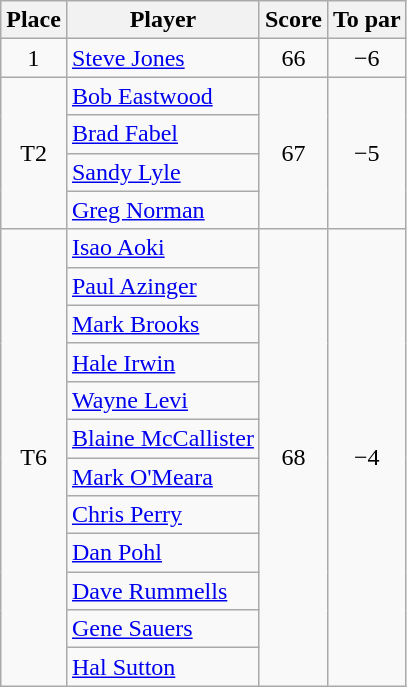<table class="wikitable">
<tr>
<th>Place</th>
<th>Player</th>
<th>Score</th>
<th>To par</th>
</tr>
<tr>
<td align=center>1</td>
<td> <a href='#'>Steve Jones</a></td>
<td align=center>66</td>
<td align=center>−6</td>
</tr>
<tr>
<td rowspan=4 align=center>T2</td>
<td> <a href='#'>Bob Eastwood</a></td>
<td rowspan=4 align=center>67</td>
<td rowspan=4 align=center>−5</td>
</tr>
<tr>
<td> <a href='#'>Brad Fabel</a></td>
</tr>
<tr>
<td> <a href='#'>Sandy Lyle</a></td>
</tr>
<tr>
<td> <a href='#'>Greg Norman</a></td>
</tr>
<tr>
<td rowspan=12 align=center>T6</td>
<td> <a href='#'>Isao Aoki</a></td>
<td rowspan=12 align=center>68</td>
<td rowspan=12 align=center>−4</td>
</tr>
<tr>
<td> <a href='#'>Paul Azinger</a></td>
</tr>
<tr>
<td> <a href='#'>Mark Brooks</a></td>
</tr>
<tr>
<td> <a href='#'>Hale Irwin</a></td>
</tr>
<tr>
<td> <a href='#'>Wayne Levi</a></td>
</tr>
<tr>
<td> <a href='#'>Blaine McCallister</a></td>
</tr>
<tr>
<td> <a href='#'>Mark O'Meara</a></td>
</tr>
<tr>
<td> <a href='#'>Chris Perry</a></td>
</tr>
<tr>
<td> <a href='#'>Dan Pohl</a></td>
</tr>
<tr>
<td> <a href='#'>Dave Rummells</a></td>
</tr>
<tr>
<td> <a href='#'>Gene Sauers</a></td>
</tr>
<tr>
<td> <a href='#'>Hal Sutton</a></td>
</tr>
</table>
